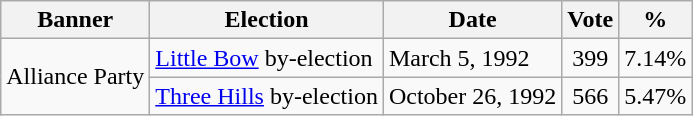<table class="wikitable">
<tr>
<th>Banner</th>
<th>Election</th>
<th>Date</th>
<th>Vote</th>
<th>%</th>
</tr>
<tr>
<td rowspan=3>Alliance Party</td>
<td><a href='#'>Little Bow</a> by-election</td>
<td>March 5, 1992</td>
<td style="text-align:center;">399</td>
<td style="text-align:center;">7.14%</td>
</tr>
<tr>
<td><a href='#'>Three Hills</a> by-election</td>
<td>October 26, 1992</td>
<td style="text-align:center;">566</td>
<td style="text-align:center;">5.47%</td>
</tr>
</table>
